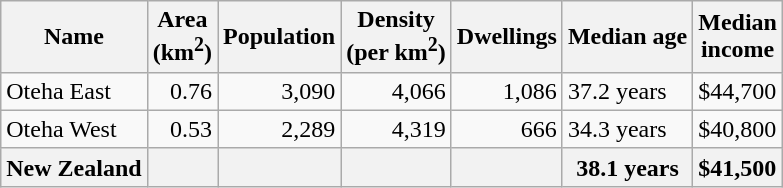<table class="wikitable">
<tr>
<th>Name</th>
<th>Area<br>(km<sup>2</sup>)</th>
<th>Population</th>
<th>Density<br>(per km<sup>2</sup>)</th>
<th>Dwellings</th>
<th>Median age</th>
<th>Median<br>income</th>
</tr>
<tr>
<td>Oteha East</td>
<td style="text-align:right;">0.76</td>
<td style="text-align:right;">3,090</td>
<td style="text-align:right;">4,066</td>
<td style="text-align:right;">1,086</td>
<td>37.2 years</td>
<td>$44,700</td>
</tr>
<tr>
<td>Oteha West</td>
<td style="text-align:right;">0.53</td>
<td style="text-align:right;">2,289</td>
<td style="text-align:right;">4,319</td>
<td style="text-align:right;">666</td>
<td>34.3 years</td>
<td>$40,800</td>
</tr>
<tr>
<th>New Zealand</th>
<th></th>
<th></th>
<th></th>
<th></th>
<th>38.1 years</th>
<th style="text-align:left;">$41,500</th>
</tr>
</table>
